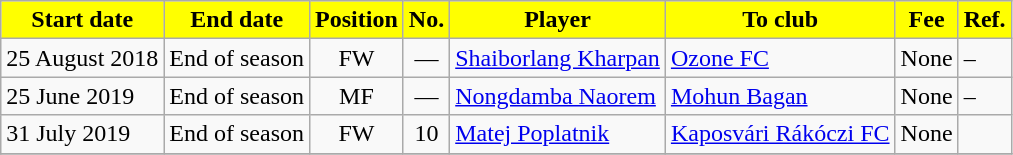<table class="wikitable sortable">
<tr>
<th style="background:#FFFF00; color:Black;"><strong>Start date</strong></th>
<th style="background:#FFFF00; color:Black;"><strong>End date</strong></th>
<th style="background:#FFFF00; color:Black;"><strong>Position</strong></th>
<th style="background:#FFFF00; color:Black;"><strong>No.</strong></th>
<th style="background:#FFFF00; color:Black;"><strong>Player</strong></th>
<th style="background:#FFFF00; color:Black;"><strong>To club</strong></th>
<th style="background:#FFFF00; color:Black;"><strong>Fee</strong></th>
<th style="background:#FFFF00; color:Black;"><strong>Ref.</strong></th>
</tr>
<tr>
<td>25 August 2018</td>
<td>End of season</td>
<td style="text-align:center;">FW</td>
<td style="text-align:center;">—</td>
<td style="text-align:left;"> <a href='#'>Shaiborlang Kharpan</a></td>
<td style="text-align:left;"> <a href='#'>Ozone FC</a></td>
<td>None</td>
<td>–</td>
</tr>
<tr>
<td>25 June 2019</td>
<td>End of season</td>
<td style="text-align:center;">MF</td>
<td style="text-align:center;">—</td>
<td style="text-align:left;"> <a href='#'>Nongdamba Naorem</a></td>
<td style="text-align:left;"> <a href='#'>Mohun Bagan</a></td>
<td>None</td>
<td>–</td>
</tr>
<tr>
<td>31 July 2019</td>
<td>End of season</td>
<td style="text-align:center;">FW</td>
<td style="text-align:center;">10</td>
<td style="text-align:left;"> <a href='#'>Matej Poplatnik</a></td>
<td style="text-align:left;"><a href='#'>Kaposvári Rákóczi FC</a></td>
<td>None</td>
<td></td>
</tr>
<tr>
</tr>
</table>
